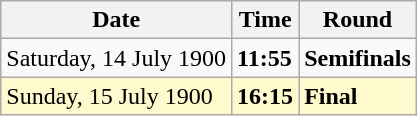<table class="wikitable">
<tr>
<th>Date</th>
<th>Time</th>
<th>Round</th>
</tr>
<tr>
<td>Saturday, 14 July 1900</td>
<td><strong>11:55</strong></td>
<td><strong>Semifinals</strong></td>
</tr>
<tr style=background:lemonchiffon>
<td>Sunday, 15 July 1900</td>
<td><strong>16:15</strong></td>
<td><strong>Final</strong></td>
</tr>
</table>
